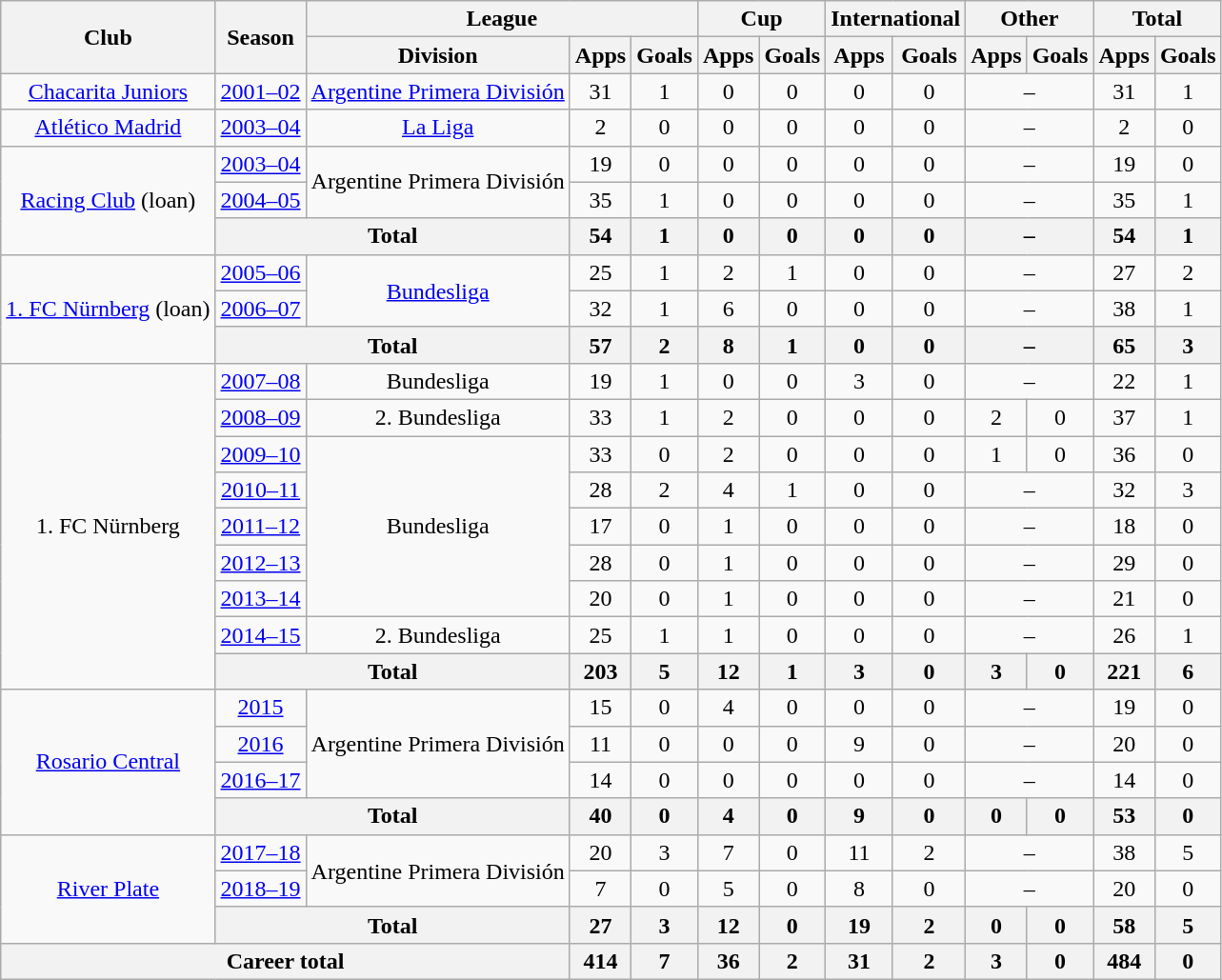<table class="wikitable" style="text-align:center">
<tr>
<th rowspan="2">Club</th>
<th rowspan="2">Season</th>
<th colspan="3">League</th>
<th colspan="2">Cup</th>
<th colspan="2">International</th>
<th colspan="2">Other</th>
<th colspan="2">Total</th>
</tr>
<tr>
<th>Division</th>
<th>Apps</th>
<th>Goals</th>
<th>Apps</th>
<th>Goals</th>
<th>Apps</th>
<th>Goals</th>
<th>Apps</th>
<th>Goals</th>
<th>Apps</th>
<th>Goals</th>
</tr>
<tr>
<td><a href='#'>Chacarita Juniors</a></td>
<td><a href='#'>2001–02</a></td>
<td><a href='#'>Argentine Primera División</a></td>
<td>31</td>
<td>1</td>
<td>0</td>
<td>0</td>
<td>0</td>
<td>0</td>
<td colspan="2">–</td>
<td>31</td>
<td>1</td>
</tr>
<tr>
<td><a href='#'>Atlético Madrid</a></td>
<td><a href='#'>2003–04</a></td>
<td><a href='#'>La Liga</a></td>
<td>2</td>
<td>0</td>
<td>0</td>
<td>0</td>
<td>0</td>
<td>0</td>
<td colspan="2">–</td>
<td>2</td>
<td>0</td>
</tr>
<tr>
<td rowspan="3"><a href='#'>Racing Club</a> (loan)</td>
<td><a href='#'>2003–04</a></td>
<td rowspan="2">Argentine Primera División</td>
<td>19</td>
<td>0</td>
<td>0</td>
<td>0</td>
<td>0</td>
<td>0</td>
<td colspan="2">–</td>
<td>19</td>
<td>0</td>
</tr>
<tr>
<td><a href='#'>2004–05</a></td>
<td>35</td>
<td>1</td>
<td>0</td>
<td>0</td>
<td>0</td>
<td>0</td>
<td colspan="2">–</td>
<td>35</td>
<td>1</td>
</tr>
<tr>
<th colspan="2">Total</th>
<th>54</th>
<th>1</th>
<th>0</th>
<th>0</th>
<th>0</th>
<th>0</th>
<th colspan="2">–</th>
<th>54</th>
<th>1</th>
</tr>
<tr>
<td rowspan="3"><a href='#'>1. FC Nürnberg</a> (loan)</td>
<td><a href='#'>2005–06</a></td>
<td rowspan="2"><a href='#'>Bundesliga</a></td>
<td>25</td>
<td>1</td>
<td>2</td>
<td>1</td>
<td>0</td>
<td>0</td>
<td colspan="2">–</td>
<td>27</td>
<td>2</td>
</tr>
<tr>
<td><a href='#'>2006–07</a></td>
<td>32</td>
<td>1</td>
<td>6</td>
<td>0</td>
<td>0</td>
<td>0</td>
<td colspan="2">–</td>
<td>38</td>
<td>1</td>
</tr>
<tr>
<th colspan="2">Total</th>
<th>57</th>
<th>2</th>
<th>8</th>
<th>1</th>
<th>0</th>
<th>0</th>
<th colspan="2">–</th>
<th>65</th>
<th>3</th>
</tr>
<tr>
<td rowspan="9">1. FC Nürnberg</td>
<td><a href='#'>2007–08</a></td>
<td>Bundesliga</td>
<td>19</td>
<td>1</td>
<td>0</td>
<td>0</td>
<td>3</td>
<td>0</td>
<td colspan="2">–</td>
<td>22</td>
<td>1</td>
</tr>
<tr>
<td><a href='#'>2008–09</a></td>
<td>2. Bundesliga</td>
<td>33</td>
<td>1</td>
<td>2</td>
<td>0</td>
<td>0</td>
<td>0</td>
<td>2</td>
<td>0</td>
<td>37</td>
<td>1</td>
</tr>
<tr>
<td><a href='#'>2009–10</a></td>
<td rowspan="5">Bundesliga</td>
<td>33</td>
<td>0</td>
<td>2</td>
<td>0</td>
<td>0</td>
<td>0</td>
<td>1</td>
<td>0</td>
<td>36</td>
<td>0</td>
</tr>
<tr>
<td><a href='#'>2010–11</a></td>
<td>28</td>
<td>2</td>
<td>4</td>
<td>1</td>
<td>0</td>
<td>0</td>
<td colspan="2">–</td>
<td>32</td>
<td>3</td>
</tr>
<tr>
<td><a href='#'>2011–12</a></td>
<td>17</td>
<td>0</td>
<td>1</td>
<td>0</td>
<td>0</td>
<td>0</td>
<td colspan="2">–</td>
<td>18</td>
<td>0</td>
</tr>
<tr>
<td><a href='#'>2012–13</a></td>
<td>28</td>
<td>0</td>
<td>1</td>
<td>0</td>
<td>0</td>
<td>0</td>
<td colspan="2">–</td>
<td>29</td>
<td>0</td>
</tr>
<tr>
<td><a href='#'>2013–14</a></td>
<td>20</td>
<td>0</td>
<td>1</td>
<td>0</td>
<td>0</td>
<td>0</td>
<td colspan="2">–</td>
<td>21</td>
<td>0</td>
</tr>
<tr>
<td><a href='#'>2014–15</a></td>
<td>2. Bundesliga</td>
<td>25</td>
<td>1</td>
<td>1</td>
<td>0</td>
<td>0</td>
<td>0</td>
<td colspan="2">–</td>
<td>26</td>
<td>1</td>
</tr>
<tr>
<th colspan="2">Total</th>
<th>203</th>
<th>5</th>
<th>12</th>
<th>1</th>
<th>3</th>
<th>0</th>
<th>3</th>
<th>0</th>
<th>221</th>
<th>6</th>
</tr>
<tr>
<td rowspan="4"><a href='#'>Rosario Central</a></td>
<td><a href='#'>2015</a></td>
<td rowspan="3">Argentine Primera División</td>
<td>15</td>
<td>0</td>
<td>4</td>
<td>0</td>
<td>0</td>
<td>0</td>
<td colspan="2">–</td>
<td>19</td>
<td>0</td>
</tr>
<tr>
<td><a href='#'>2016</a></td>
<td>11</td>
<td>0</td>
<td>0</td>
<td>0</td>
<td>9</td>
<td>0</td>
<td colspan="2">–</td>
<td>20</td>
<td>0</td>
</tr>
<tr>
<td><a href='#'>2016–17</a></td>
<td>14</td>
<td>0</td>
<td>0</td>
<td>0</td>
<td>0</td>
<td>0</td>
<td colspan="2">–</td>
<td>14</td>
<td>0</td>
</tr>
<tr>
<th colspan="2">Total</th>
<th>40</th>
<th>0</th>
<th>4</th>
<th>0</th>
<th>9</th>
<th>0</th>
<th>0</th>
<th>0</th>
<th>53</th>
<th>0</th>
</tr>
<tr>
<td rowspan="3"><a href='#'>River Plate</a></td>
<td><a href='#'>2017–18</a></td>
<td rowspan="2">Argentine Primera División</td>
<td>20</td>
<td>3</td>
<td>7</td>
<td>0</td>
<td>11</td>
<td>2</td>
<td colspan="2">–</td>
<td>38</td>
<td>5</td>
</tr>
<tr>
<td><a href='#'>2018–19</a></td>
<td>7</td>
<td>0</td>
<td>5</td>
<td>0</td>
<td>8</td>
<td>0</td>
<td colspan="2">–</td>
<td>20</td>
<td>0</td>
</tr>
<tr>
<th colspan="2">Total</th>
<th>27</th>
<th>3</th>
<th>12</th>
<th>0</th>
<th>19</th>
<th>2</th>
<th>0</th>
<th>0</th>
<th>58</th>
<th>5</th>
</tr>
<tr>
<th colspan="3">Career total</th>
<th>414</th>
<th>7</th>
<th>36</th>
<th>2</th>
<th>31</th>
<th>2</th>
<th>3</th>
<th>0</th>
<th>484</th>
<th>0</th>
</tr>
</table>
